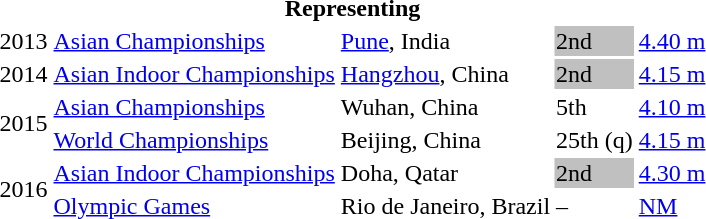<table>
<tr>
<th colspan="5">Representing </th>
</tr>
<tr>
<td>2013</td>
<td><a href='#'>Asian Championships</a></td>
<td><a href='#'>Pune</a>, India</td>
<td bgcolor=silver>2nd</td>
<td><a href='#'>4.40 m</a></td>
</tr>
<tr>
<td>2014</td>
<td><a href='#'>Asian Indoor Championships</a></td>
<td><a href='#'>Hangzhou</a>, China</td>
<td bgcolor=silver>2nd</td>
<td><a href='#'>4.15 m</a></td>
</tr>
<tr>
<td rowspan=2>2015</td>
<td><a href='#'>Asian Championships</a></td>
<td>Wuhan, China</td>
<td>5th</td>
<td><a href='#'>4.10 m</a></td>
</tr>
<tr>
<td><a href='#'>World Championships</a></td>
<td>Beijing, China</td>
<td>25th (q)</td>
<td><a href='#'>4.15 m</a></td>
</tr>
<tr>
<td rowspan=2>2016</td>
<td><a href='#'>Asian Indoor Championships</a></td>
<td>Doha, Qatar</td>
<td bgcolor=silver>2nd</td>
<td><a href='#'>4.30 m</a></td>
</tr>
<tr>
<td><a href='#'>Olympic Games</a></td>
<td>Rio de Janeiro, Brazil</td>
<td>–</td>
<td><a href='#'>NM</a></td>
</tr>
</table>
